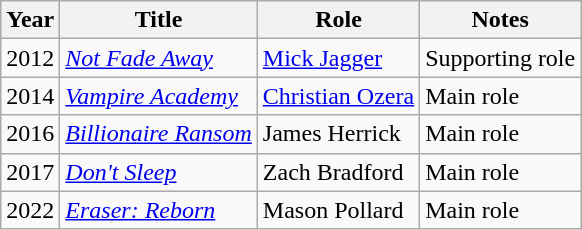<table class="wikitable sortable">
<tr>
<th>Year</th>
<th>Title</th>
<th>Role</th>
<th>Notes</th>
</tr>
<tr>
<td>2012</td>
<td><em><a href='#'>Not Fade Away</a></em></td>
<td><a href='#'>Mick Jagger</a></td>
<td>Supporting role</td>
</tr>
<tr>
<td>2014</td>
<td><em><a href='#'>Vampire Academy</a></em></td>
<td><a href='#'>Christian Ozera</a></td>
<td>Main role</td>
</tr>
<tr>
<td>2016</td>
<td><em><a href='#'>Billionaire Ransom</a></em></td>
<td>James Herrick</td>
<td>Main role</td>
</tr>
<tr>
<td>2017</td>
<td><em><a href='#'>Don't Sleep</a></em></td>
<td>Zach Bradford</td>
<td>Main role</td>
</tr>
<tr>
<td>2022</td>
<td><em><a href='#'>Eraser: Reborn</a></em></td>
<td>Mason Pollard</td>
<td>Main role</td>
</tr>
</table>
